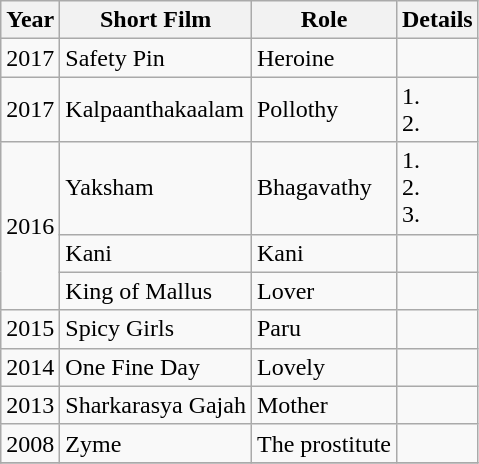<table class="wikitable sortable">
<tr>
<th>Year</th>
<th>Short Film</th>
<th>Role</th>
<th>Details</th>
</tr>
<tr>
<td>2017</td>
<td>Safety Pin</td>
<td>Heroine</td>
<td></td>
</tr>
<tr>
<td>2017</td>
<td>Kalpaanthakaalam</td>
<td>Pollothy</td>
<td>1.<br>2.</td>
</tr>
<tr>
<td rowspan=3>2016</td>
<td>Yaksham</td>
<td>Bhagavathy</td>
<td>1.<br>2.<br>3.</td>
</tr>
<tr>
<td>Kani</td>
<td>Kani</td>
<td></td>
</tr>
<tr>
<td>King of Mallus</td>
<td>Lover</td>
<td></td>
</tr>
<tr>
<td>2015</td>
<td>Spicy Girls</td>
<td>Paru</td>
<td> </td>
</tr>
<tr>
<td>2014</td>
<td>One Fine Day</td>
<td>Lovely</td>
<td></td>
</tr>
<tr>
<td>2013</td>
<td>Sharkarasya Gajah</td>
<td>Mother</td>
<td></td>
</tr>
<tr>
<td>2008</td>
<td>Zyme</td>
<td>The prostitute</td>
<td></td>
</tr>
<tr>
</tr>
</table>
